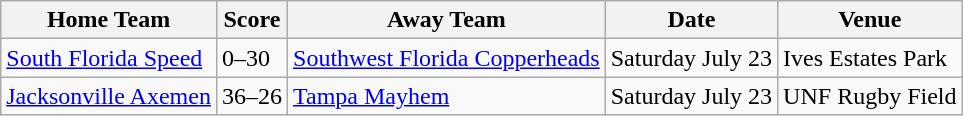<table class="wikitable">
<tr>
<th>Home Team</th>
<th>Score</th>
<th>Away Team</th>
<th>Date</th>
<th>Venue</th>
</tr>
<tr>
<td> <a href='#'>South Florida Speed</a></td>
<td>0–30</td>
<td> <a href='#'>Southwest Florida Copperheads</a></td>
<td>Saturday July 23</td>
<td>Ives Estates Park</td>
</tr>
<tr>
<td> <a href='#'>Jacksonville Axemen</a></td>
<td>36–26</td>
<td> <a href='#'>Tampa Mayhem</a></td>
<td>Saturday July 23</td>
<td>UNF Rugby Field</td>
</tr>
</table>
